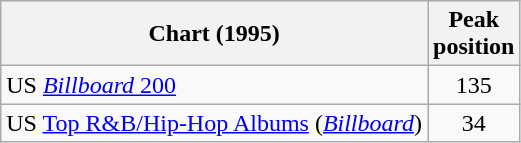<table class="wikitable">
<tr>
<th align="left">Chart (1995)</th>
<th align="left">Peak<br>position</th>
</tr>
<tr>
<td align="left">US <a href='#'><em>Billboard</em> 200</a></td>
<td align="center">135</td>
</tr>
<tr>
<td align="left">US <a href='#'>Top R&B/Hip-Hop Albums</a> (<em><a href='#'>Billboard</a></em>)</td>
<td align="center">34</td>
</tr>
</table>
